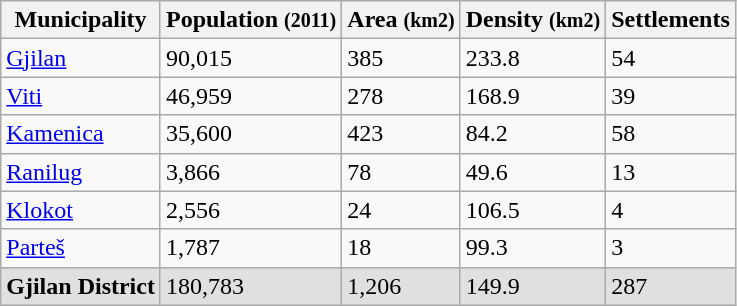<table class="wikitable sortable">
<tr>
<th>Municipality</th>
<th>Population <small>(2011)</small></th>
<th>Area <small>(km2)</small></th>
<th>Density <small>(km2)</small></th>
<th>Settlements</th>
</tr>
<tr>
<td><a href='#'>Gjilan</a></td>
<td>90,015</td>
<td>385</td>
<td>233.8</td>
<td>54</td>
</tr>
<tr>
<td><a href='#'>Viti</a></td>
<td>46,959</td>
<td>278</td>
<td>168.9</td>
<td>39</td>
</tr>
<tr>
<td><a href='#'>Kamenica</a></td>
<td>35,600</td>
<td>423</td>
<td>84.2</td>
<td>58</td>
</tr>
<tr>
<td><a href='#'>Ranilug</a></td>
<td>3,866</td>
<td>78</td>
<td>49.6</td>
<td>13</td>
</tr>
<tr>
<td><a href='#'>Klokot</a></td>
<td>2,556</td>
<td>24</td>
<td>106.5</td>
<td>4</td>
</tr>
<tr>
<td><a href='#'>Parteš</a></td>
<td>1,787</td>
<td>18</td>
<td>99.3</td>
<td>3</td>
</tr>
<tr class="sortbottom" style="background:#e0e0e0;">
<td><strong>Gjilan District</strong></td>
<td>180,783</td>
<td>1,206</td>
<td>149.9</td>
<td>287</td>
</tr>
</table>
